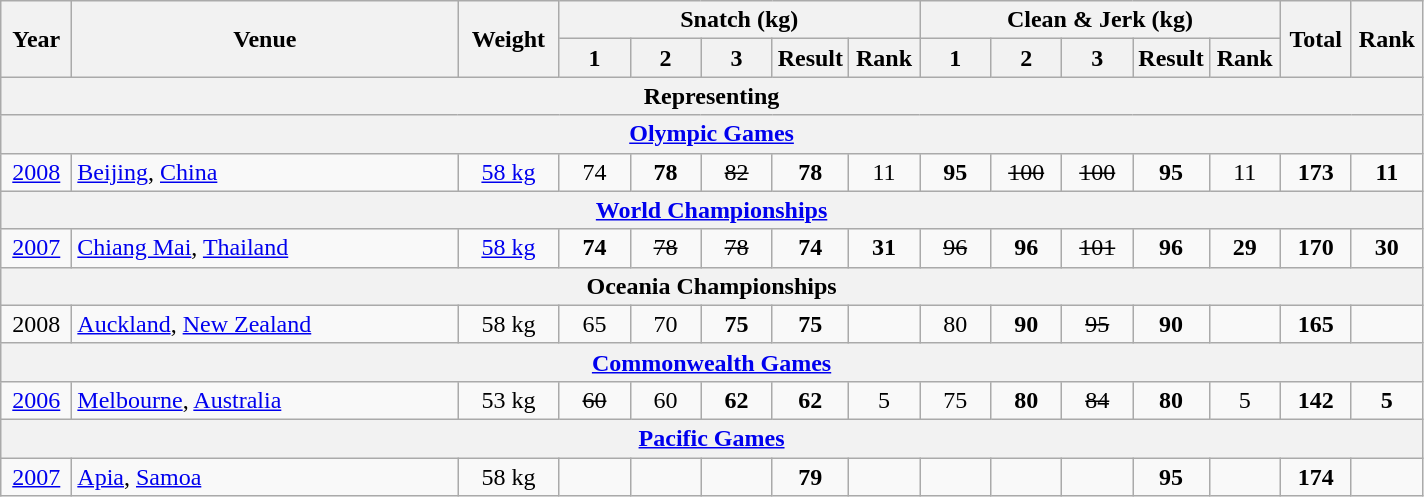<table class = "wikitable" style="text-align:center;">
<tr>
<th rowspan=2 width=40>Year</th>
<th rowspan=2 width=250>Venue</th>
<th rowspan=2 width=60>Weight</th>
<th colspan=5>Snatch (kg)</th>
<th colspan=5>Clean & Jerk (kg)</th>
<th rowspan=2 width=40>Total</th>
<th rowspan=2 width=40>Rank</th>
</tr>
<tr>
<th width=40>1</th>
<th width=40>2</th>
<th width=40>3</th>
<th width=40>Result</th>
<th width=40>Rank</th>
<th width=40>1</th>
<th width=40>2</th>
<th width=40>3</th>
<th width=40>Result</th>
<th width=40>Rank</th>
</tr>
<tr>
<th colspan=15>Representing </th>
</tr>
<tr>
<th colspan=15><a href='#'>Olympic Games</a></th>
</tr>
<tr>
<td><a href='#'>2008</a></td>
<td align=left> <a href='#'>Beijing</a>, <a href='#'>China</a></td>
<td><a href='#'>58 kg</a></td>
<td>74</td>
<td><strong>78</strong></td>
<td><s>82</s></td>
<td><strong>78</strong></td>
<td>11</td>
<td><strong>95</strong></td>
<td><s>100</s></td>
<td><s>100</s></td>
<td><strong>95</strong></td>
<td>11</td>
<td><strong>173</strong></td>
<td><strong>11</strong></td>
</tr>
<tr>
<th colspan=15><a href='#'>World Championships</a></th>
</tr>
<tr>
<td><a href='#'>2007</a></td>
<td align=left> <a href='#'>Chiang Mai</a>, <a href='#'>Thailand</a></td>
<td><a href='#'>58 kg</a></td>
<td><strong>74</strong></td>
<td><s>78</s></td>
<td><s>78</s></td>
<td><strong>74</strong></td>
<td><strong>31</strong></td>
<td><s>96</s></td>
<td><strong>96</strong></td>
<td><s>101</s></td>
<td><strong>96</strong></td>
<td><strong>29</strong></td>
<td><strong>170</strong></td>
<td><strong>30</strong></td>
</tr>
<tr>
<th colspan=15>Oceania Championships</th>
</tr>
<tr>
<td>2008</td>
<td align=left> <a href='#'>Auckland</a>, <a href='#'>New Zealand</a></td>
<td>58 kg</td>
<td>65</td>
<td>70</td>
<td><strong>75</strong></td>
<td><strong>75</strong></td>
<td><strong></strong></td>
<td>80</td>
<td><strong>90</strong></td>
<td><s>95</s></td>
<td><strong>90</strong></td>
<td><strong></strong></td>
<td><strong>165</strong></td>
<td><strong></strong></td>
</tr>
<tr>
<th colspan=15><a href='#'>Commonwealth Games</a></th>
</tr>
<tr>
<td><a href='#'>2006</a></td>
<td align=left> <a href='#'>Melbourne</a>, <a href='#'>Australia</a></td>
<td>53 kg</td>
<td><s>60</s></td>
<td>60</td>
<td><strong>62</strong></td>
<td><strong>62</strong></td>
<td>5</td>
<td>75</td>
<td><strong>80</strong></td>
<td><s>84</s></td>
<td><strong>80</strong></td>
<td>5</td>
<td><strong>142</strong></td>
<td><strong>5</strong></td>
</tr>
<tr>
<th colspan=15><a href='#'>Pacific Games</a></th>
</tr>
<tr>
<td><a href='#'>2007</a></td>
<td align=left> <a href='#'>Apia</a>, <a href='#'>Samoa</a></td>
<td>58 kg</td>
<td></td>
<td></td>
<td></td>
<td><strong>79</strong></td>
<td><strong></strong></td>
<td></td>
<td></td>
<td></td>
<td><strong>95</strong></td>
<td><strong></strong></td>
<td><strong>174</strong></td>
<td><strong></strong></td>
</tr>
</table>
